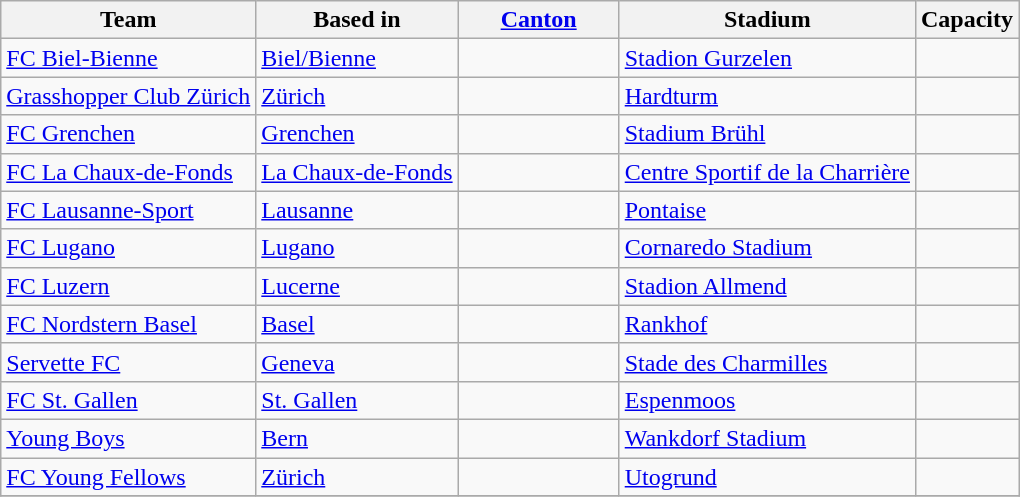<table class="wikitable sortable" style="text-align: left;">
<tr>
<th>Team</th>
<th>Based in</th>
<th width="100"><a href='#'>Canton</a></th>
<th>Stadium</th>
<th>Capacity</th>
</tr>
<tr>
<td><a href='#'>FC Biel-Bienne</a></td>
<td><a href='#'>Biel/Bienne</a></td>
<td></td>
<td><a href='#'>Stadion Gurzelen</a></td>
<td></td>
</tr>
<tr>
<td><a href='#'>Grasshopper Club Zürich</a></td>
<td><a href='#'>Zürich</a></td>
<td></td>
<td><a href='#'>Hardturm</a></td>
<td></td>
</tr>
<tr>
<td><a href='#'>FC Grenchen</a></td>
<td><a href='#'>Grenchen</a></td>
<td></td>
<td><a href='#'>Stadium Brühl</a></td>
<td></td>
</tr>
<tr>
<td><a href='#'>FC La Chaux-de-Fonds</a></td>
<td><a href='#'>La Chaux-de-Fonds</a></td>
<td></td>
<td><a href='#'>Centre Sportif de la Charrière</a></td>
<td></td>
</tr>
<tr>
<td><a href='#'>FC Lausanne-Sport</a></td>
<td><a href='#'>Lausanne</a></td>
<td></td>
<td><a href='#'>Pontaise</a></td>
<td></td>
</tr>
<tr>
<td><a href='#'>FC Lugano</a></td>
<td><a href='#'>Lugano</a></td>
<td></td>
<td><a href='#'>Cornaredo Stadium</a></td>
<td></td>
</tr>
<tr>
<td><a href='#'>FC Luzern</a></td>
<td><a href='#'>Lucerne</a></td>
<td></td>
<td><a href='#'>Stadion Allmend</a></td>
<td></td>
</tr>
<tr>
<td><a href='#'>FC Nordstern Basel</a></td>
<td><a href='#'>Basel</a></td>
<td></td>
<td><a href='#'>Rankhof</a></td>
<td></td>
</tr>
<tr>
<td><a href='#'>Servette FC</a></td>
<td><a href='#'>Geneva</a></td>
<td></td>
<td><a href='#'>Stade des Charmilles</a></td>
<td></td>
</tr>
<tr>
<td><a href='#'>FC St. Gallen</a></td>
<td><a href='#'>St. Gallen</a></td>
<td></td>
<td><a href='#'>Espenmoos</a></td>
<td></td>
</tr>
<tr>
<td><a href='#'>Young Boys</a></td>
<td><a href='#'>Bern</a></td>
<td></td>
<td><a href='#'>Wankdorf Stadium</a></td>
<td></td>
</tr>
<tr>
<td><a href='#'>FC Young Fellows</a></td>
<td><a href='#'>Zürich</a></td>
<td></td>
<td><a href='#'>Utogrund</a></td>
<td></td>
</tr>
<tr>
</tr>
</table>
